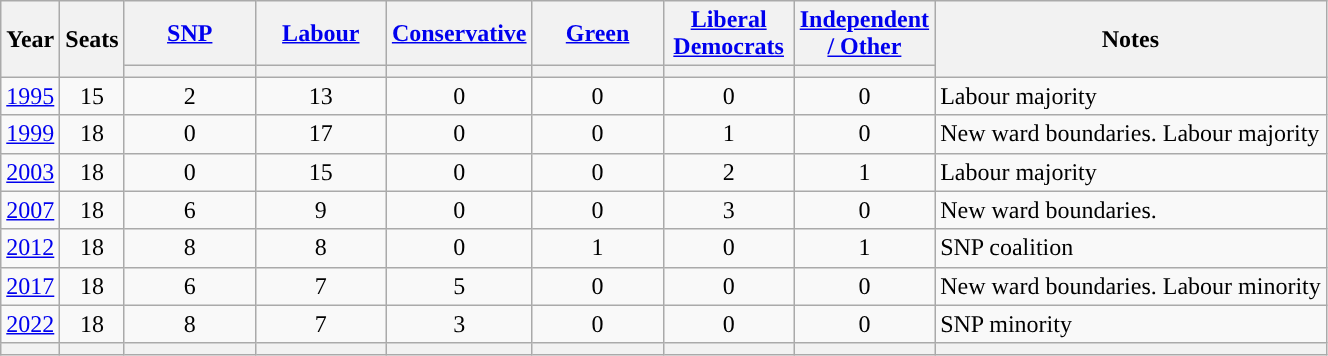<table class="wikitable" style=text-align:center>
<tr>
<th rowspan=2><strong>Year</strong></th>
<th rowspan=2><strong>Seats</strong></th>
<th width="80"><a href='#'><strong>SNP</strong></a></th>
<th width="80"><a href='#'><strong>Labour</strong></a></th>
<th width="80"><strong><a href='#'>Conservative</a></strong></th>
<th width="80"><a href='#'><strong>Green</strong></a></th>
<th width="80"><a href='#'><strong>Liberal Democrats</strong></a></th>
<th width="80"><a href='#'><strong>Independent / Other</strong></a></th>
<th rowspan=2><strong>Notes</strong></th>
</tr>
<tr>
<th style="background-color: "></th>
<th style="background-color: "></th>
<th style="background-color: "></th>
<th style="background-color: "></th>
<th style="background-color: "></th>
<th style="background-color: "></th>
</tr>
<tr>
<td><a href='#'>1995</a></td>
<td>15</td>
<td>2</td>
<td>13</td>
<td>0</td>
<td>0</td>
<td>0</td>
<td>0</td>
<td align=left>Labour majority</td>
</tr>
<tr>
<td><a href='#'>1999</a></td>
<td>18</td>
<td>0</td>
<td>17</td>
<td>0</td>
<td>0</td>
<td>1</td>
<td>0</td>
<td align=left>New ward boundaries. Labour majority</td>
</tr>
<tr>
<td><a href='#'>2003</a></td>
<td>18</td>
<td>0</td>
<td>15</td>
<td>0</td>
<td>0</td>
<td>2</td>
<td>1</td>
<td align=left>Labour majority</td>
</tr>
<tr>
<td><a href='#'>2007</a></td>
<td>18</td>
<td>6</td>
<td>9</td>
<td>0</td>
<td>0</td>
<td>3</td>
<td>0</td>
<td align=left>New ward boundaries.</td>
</tr>
<tr>
<td><a href='#'>2012</a></td>
<td>18</td>
<td>8</td>
<td>8</td>
<td>0</td>
<td>1</td>
<td>0</td>
<td>1</td>
<td align=left>SNP coalition</td>
</tr>
<tr>
<td><a href='#'>2017</a></td>
<td>18</td>
<td>6</td>
<td>7</td>
<td>5</td>
<td>0</td>
<td>0</td>
<td>0</td>
<td align=left>New ward boundaries. Labour minority</td>
</tr>
<tr>
<td><a href='#'>2022</a></td>
<td>18</td>
<td>8</td>
<td>7</td>
<td>3</td>
<td>0</td>
<td>0</td>
<td>0</td>
<td align=left>SNP minority</td>
</tr>
<tr>
<th></th>
<th></th>
<th style="background-color: "></th>
<th style="background-color: "></th>
<th style="background-color: "></th>
<th style="background-color: "></th>
<th style="background-color: "></th>
<th style="background-color: "></th>
<th></th>
</tr>
</table>
